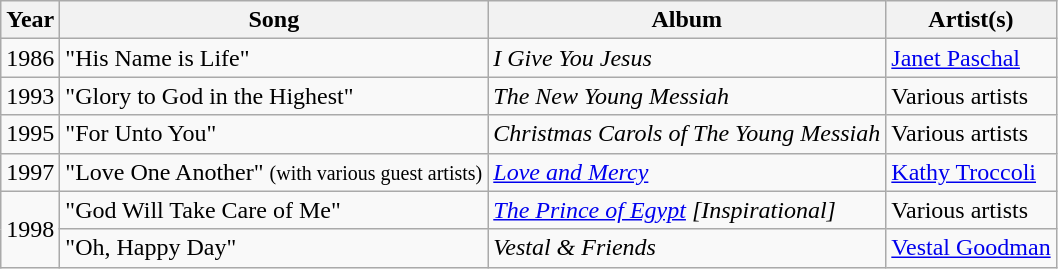<table class="wikitable">
<tr>
<th>Year</th>
<th>Song</th>
<th>Album</th>
<th>Artist(s)</th>
</tr>
<tr>
<td align="center">1986</td>
<td align="left">"His Name is Life"</td>
<td align="left"><em>I Give You Jesus</em></td>
<td align="left"><a href='#'>Janet Paschal</a></td>
</tr>
<tr>
<td align="center">1993</td>
<td align="left">"Glory to God in the Highest"</td>
<td align="left"><em>The New Young Messiah</em></td>
<td align="left">Various artists</td>
</tr>
<tr>
<td align="center">1995</td>
<td align="left">"For Unto You"</td>
<td align="left"><em>Christmas Carols of The Young Messiah</em></td>
<td align="left">Various artists</td>
</tr>
<tr>
<td align="center">1997</td>
<td align="left">"Love One Another" <small>(with various guest artists)</small></td>
<td align="left"><em><a href='#'>Love and Mercy</a></em></td>
<td align="left"><a href='#'>Kathy Troccoli</a></td>
</tr>
<tr>
<td align="center" rowspan=2>1998</td>
<td align="left">"God Will Take Care of Me"</td>
<td align="left"><em><a href='#'>The Prince of Egypt</a> [Inspirational]</em></td>
<td align="left">Various artists</td>
</tr>
<tr>
<td align="left">"Oh, Happy Day"</td>
<td align="left"><em>Vestal & Friends</em></td>
<td align="left"><a href='#'>Vestal Goodman</a></td>
</tr>
</table>
